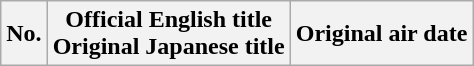<table class="wikitable">
<tr>
<th>No.</th>
<th>Official English title<br> Original Japanese title</th>
<th>Original air date</th>
</tr>
</table>
